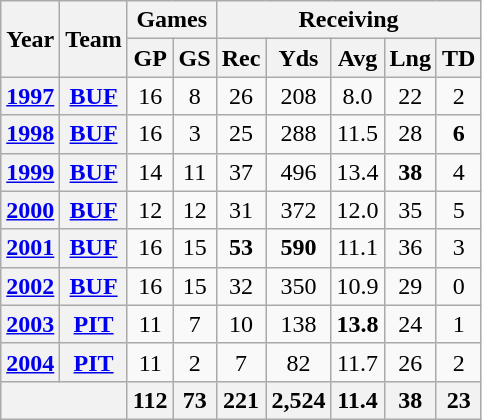<table class="wikitable" style="text-align:center">
<tr>
<th rowspan="2">Year</th>
<th rowspan="2">Team</th>
<th colspan="2">Games</th>
<th colspan="5">Receiving</th>
</tr>
<tr>
<th>GP</th>
<th>GS</th>
<th>Rec</th>
<th>Yds</th>
<th>Avg</th>
<th>Lng</th>
<th>TD</th>
</tr>
<tr>
<th><a href='#'>1997</a></th>
<th><a href='#'>BUF</a></th>
<td>16</td>
<td>8</td>
<td>26</td>
<td>208</td>
<td>8.0</td>
<td>22</td>
<td>2</td>
</tr>
<tr>
<th><a href='#'>1998</a></th>
<th><a href='#'>BUF</a></th>
<td>16</td>
<td>3</td>
<td>25</td>
<td>288</td>
<td>11.5</td>
<td>28</td>
<td><strong>6</strong></td>
</tr>
<tr>
<th><a href='#'>1999</a></th>
<th><a href='#'>BUF</a></th>
<td>14</td>
<td>11</td>
<td>37</td>
<td>496</td>
<td>13.4</td>
<td><strong>38</strong></td>
<td>4</td>
</tr>
<tr>
<th><a href='#'>2000</a></th>
<th><a href='#'>BUF</a></th>
<td>12</td>
<td>12</td>
<td>31</td>
<td>372</td>
<td>12.0</td>
<td>35</td>
<td>5</td>
</tr>
<tr>
<th><a href='#'>2001</a></th>
<th><a href='#'>BUF</a></th>
<td>16</td>
<td>15</td>
<td><strong>53</strong></td>
<td><strong>590</strong></td>
<td>11.1</td>
<td>36</td>
<td>3</td>
</tr>
<tr>
<th><a href='#'>2002</a></th>
<th><a href='#'>BUF</a></th>
<td>16</td>
<td>15</td>
<td>32</td>
<td>350</td>
<td>10.9</td>
<td>29</td>
<td>0</td>
</tr>
<tr>
<th><a href='#'>2003</a></th>
<th><a href='#'>PIT</a></th>
<td>11</td>
<td>7</td>
<td>10</td>
<td>138</td>
<td><strong>13.8</strong></td>
<td>24</td>
<td>1</td>
</tr>
<tr>
<th><a href='#'>2004</a></th>
<th><a href='#'>PIT</a></th>
<td>11</td>
<td>2</td>
<td>7</td>
<td>82</td>
<td>11.7</td>
<td>26</td>
<td>2</td>
</tr>
<tr>
<th colspan="2"></th>
<th>112</th>
<th>73</th>
<th>221</th>
<th>2,524</th>
<th>11.4</th>
<th>38</th>
<th>23</th>
</tr>
</table>
